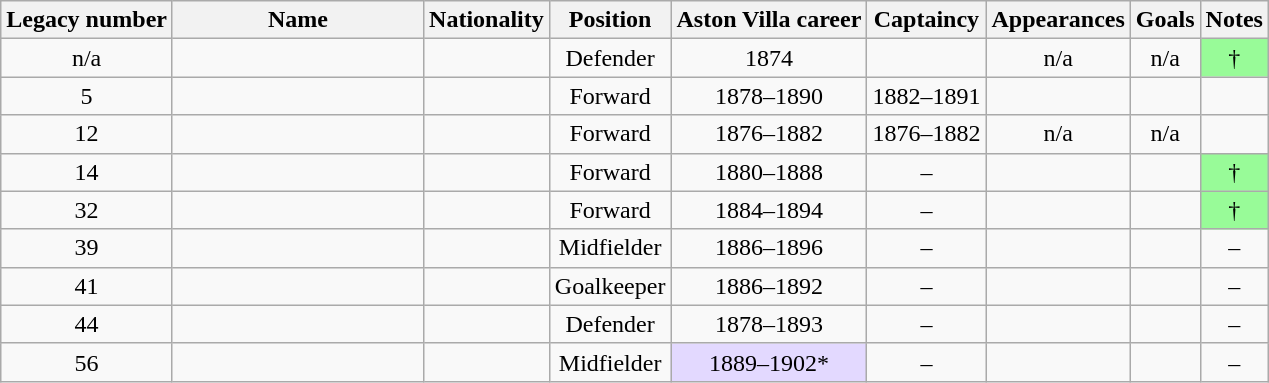<table class="wikitable sortable" style="text-align: center;">
<tr>
<th>Legacy number</th>
<th style="width:10em">Name</th>
<th>Nationality</th>
<th>Position</th>
<th>Aston Villa career</th>
<th>Captaincy</th>
<th>Appearances</th>
<th>Goals</th>
<th class="unsortable">Notes</th>
</tr>
<tr>
<td>n/a</td>
<td align="left"></td>
<td align="left"></td>
<td>Defender</td>
<td>1874</td>
<td></td>
<td>n/a</td>
<td>n/a</td>
<td style="background:#98FB98; color:black">†</td>
</tr>
<tr>
<td>5</td>
<td align="left"></td>
<td align="left"></td>
<td>Forward</td>
<td>1878–1890</td>
<td>1882–1891</td>
<td></td>
<td></td>
<td></td>
</tr>
<tr>
<td>12</td>
<td align="left"></td>
<td align="left"></td>
<td>Forward</td>
<td>1876–1882</td>
<td>1876–1882</td>
<td>n/a</td>
<td>n/a</td>
<td></td>
</tr>
<tr>
<td>14</td>
<td align="left"></td>
<td align="left"></td>
<td>Forward</td>
<td>1880–1888</td>
<td>–</td>
<td></td>
<td></td>
<td style="background:#98FB98; color:black">†</td>
</tr>
<tr>
<td>32</td>
<td align="left"></td>
<td align="left"></td>
<td>Forward</td>
<td>1884–1894</td>
<td>–</td>
<td></td>
<td></td>
<td style="background:#98FB98; color:black">†</td>
</tr>
<tr>
<td>39</td>
<td align="left"></td>
<td align="left"></td>
<td>Midfielder</td>
<td>1886–1896</td>
<td>–</td>
<td></td>
<td></td>
<td>–</td>
</tr>
<tr>
<td>41</td>
<td align="left"></td>
<td align="left"></td>
<td>Goalkeeper</td>
<td>1886–1892</td>
<td>–</td>
<td></td>
<td></td>
<td>–</td>
</tr>
<tr>
<td>44</td>
<td align="left"></td>
<td align="left"></td>
<td>Defender</td>
<td>1878–1893</td>
<td>–</td>
<td></td>
<td></td>
<td>–</td>
</tr>
<tr>
<td>56</td>
<td align="left"></td>
<td align="left"></td>
<td>Midfielder</td>
<td style="background:#e3d9ff; font-color:black">1889–1902*</td>
<td>–</td>
<td></td>
<td></td>
<td>–<includeonly></td>
</tr>
</table>
